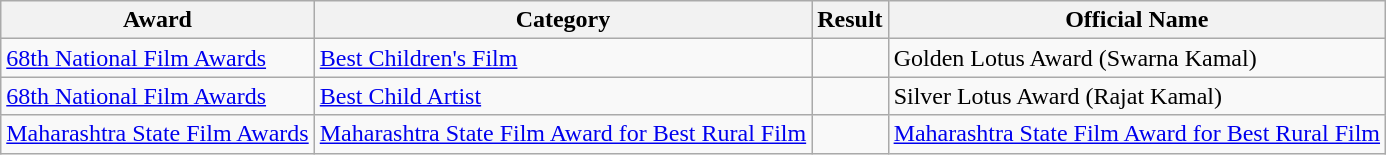<table class="wikitable">
<tr>
<th>Award</th>
<th>Category</th>
<th>Result</th>
<th>Official Name</th>
</tr>
<tr>
<td><a href='#'>68th National Film Awards</a></td>
<td><a href='#'>Best Children's Film</a></td>
<td></td>
<td>Golden Lotus Award (Swarna Kamal)</td>
</tr>
<tr>
<td><a href='#'>68th National Film Awards</a></td>
<td><a href='#'>Best Child Artist</a></td>
<td></td>
<td>Silver Lotus Award (Rajat Kamal)</td>
</tr>
<tr>
<td><a href='#'>Maharashtra State Film Awards</a></td>
<td><a href='#'>Maharashtra State Film Award for Best Rural Film</a></td>
<td></td>
<td><a href='#'>Maharashtra State Film Award for Best Rural Film</a></td>
</tr>
</table>
